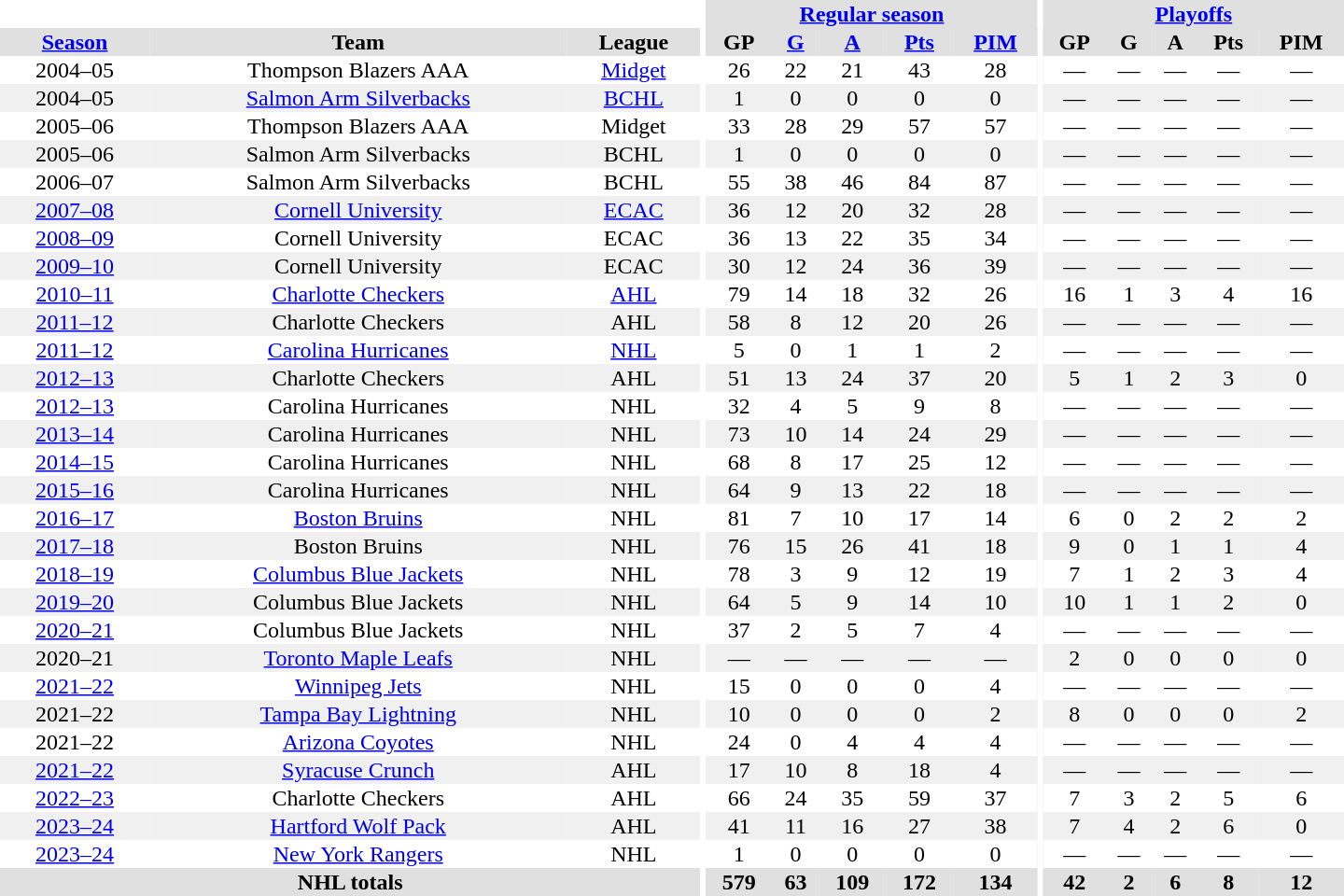<table border="0" cellpadding="1" cellspacing="0" style="text-align:center; width:60em">
<tr bgcolor="#e0e0e0">
<th colspan="3"  bgcolor="#ffffff"></th>
<th rowspan="100" bgcolor="#ffffff"></th>
<th colspan="5"><a href='#'>Regular season</a></th>
<th rowspan="100" bgcolor="#ffffff"></th>
<th colspan="5"><a href='#'>Playoffs</a></th>
</tr>
<tr bgcolor="#e0e0e0">
<th><a href='#'>Season</a></th>
<th>Team</th>
<th>League</th>
<th>GP</th>
<th><a href='#'>G</a></th>
<th><a href='#'>A</a></th>
<th><a href='#'>Pts</a></th>
<th><a href='#'>PIM</a></th>
<th>GP</th>
<th>G</th>
<th>A</th>
<th>Pts</th>
<th>PIM</th>
</tr>
<tr>
<td>2004–05</td>
<td>Thompson Blazers AAA</td>
<td><a href='#'>Midget</a></td>
<td>26</td>
<td>22</td>
<td>21</td>
<td>43</td>
<td>28</td>
<td>—</td>
<td>—</td>
<td>—</td>
<td>—</td>
<td>—</td>
</tr>
<tr bgcolor="#f0f0f0">
<td>2004–05</td>
<td><a href='#'>Salmon Arm Silverbacks</a></td>
<td><a href='#'>BCHL</a></td>
<td>1</td>
<td>0</td>
<td>0</td>
<td>0</td>
<td>0</td>
<td>—</td>
<td>—</td>
<td>—</td>
<td>—</td>
<td>—</td>
</tr>
<tr>
<td>2005–06</td>
<td>Thompson Blazers AAA</td>
<td>Midget</td>
<td>33</td>
<td>28</td>
<td>29</td>
<td>57</td>
<td>57</td>
<td>—</td>
<td>—</td>
<td>—</td>
<td>—</td>
<td>—</td>
</tr>
<tr bgcolor="#f0f0f0">
<td>2005–06</td>
<td>Salmon Arm Silverbacks</td>
<td>BCHL</td>
<td>1</td>
<td>0</td>
<td>0</td>
<td>0</td>
<td>0</td>
<td>—</td>
<td>—</td>
<td>—</td>
<td>—</td>
<td>—</td>
</tr>
<tr>
<td>2006–07</td>
<td>Salmon Arm Silverbacks</td>
<td>BCHL</td>
<td>55</td>
<td>38</td>
<td>46</td>
<td>84</td>
<td>87</td>
<td>—</td>
<td>—</td>
<td>—</td>
<td>—</td>
<td>—</td>
</tr>
<tr bgcolor="#f0f0f0">
<td><a href='#'>2007–08</a></td>
<td><a href='#'>Cornell University</a></td>
<td><a href='#'>ECAC</a></td>
<td>36</td>
<td>12</td>
<td>20</td>
<td>32</td>
<td>28</td>
<td>—</td>
<td>—</td>
<td>—</td>
<td>—</td>
<td>—</td>
</tr>
<tr>
<td><a href='#'>2008–09</a></td>
<td>Cornell University</td>
<td>ECAC</td>
<td>36</td>
<td>13</td>
<td>22</td>
<td>35</td>
<td>34</td>
<td>—</td>
<td>—</td>
<td>—</td>
<td>—</td>
<td>—</td>
</tr>
<tr bgcolor="#f0f0f0">
<td><a href='#'>2009–10</a></td>
<td>Cornell University</td>
<td>ECAC</td>
<td>30</td>
<td>12</td>
<td>24</td>
<td>36</td>
<td>39</td>
<td>—</td>
<td>—</td>
<td>—</td>
<td>—</td>
<td>—</td>
</tr>
<tr>
<td><a href='#'>2010–11</a></td>
<td><a href='#'>Charlotte Checkers</a></td>
<td><a href='#'>AHL</a></td>
<td>79</td>
<td>14</td>
<td>18</td>
<td>32</td>
<td>26</td>
<td>16</td>
<td>1</td>
<td>3</td>
<td>4</td>
<td>16</td>
</tr>
<tr bgcolor="#f0f0f0">
<td><a href='#'>2011–12</a></td>
<td>Charlotte Checkers</td>
<td>AHL</td>
<td>58</td>
<td>8</td>
<td>12</td>
<td>20</td>
<td>26</td>
<td>—</td>
<td>—</td>
<td>—</td>
<td>—</td>
<td>—</td>
</tr>
<tr>
<td><a href='#'>2011–12</a></td>
<td><a href='#'>Carolina Hurricanes</a></td>
<td><a href='#'>NHL</a></td>
<td>5</td>
<td>0</td>
<td>1</td>
<td>1</td>
<td>2</td>
<td>—</td>
<td>—</td>
<td>—</td>
<td>—</td>
<td>—</td>
</tr>
<tr bgcolor="#f0f0f0">
<td><a href='#'>2012–13</a></td>
<td>Charlotte Checkers</td>
<td>AHL</td>
<td>51</td>
<td>13</td>
<td>24</td>
<td>37</td>
<td>20</td>
<td>5</td>
<td>1</td>
<td>2</td>
<td>3</td>
<td>0</td>
</tr>
<tr>
<td><a href='#'>2012–13</a></td>
<td>Carolina Hurricanes</td>
<td>NHL</td>
<td>32</td>
<td>4</td>
<td>5</td>
<td>9</td>
<td>8</td>
<td>—</td>
<td>—</td>
<td>—</td>
<td>—</td>
<td>—</td>
</tr>
<tr bgcolor="#f0f0f0">
<td><a href='#'>2013–14</a></td>
<td>Carolina Hurricanes</td>
<td>NHL</td>
<td>73</td>
<td>10</td>
<td>14</td>
<td>24</td>
<td>29</td>
<td>—</td>
<td>—</td>
<td>—</td>
<td>—</td>
<td>—</td>
</tr>
<tr>
<td><a href='#'>2014–15</a></td>
<td>Carolina Hurricanes</td>
<td>NHL</td>
<td>68</td>
<td>8</td>
<td>17</td>
<td>25</td>
<td>12</td>
<td>—</td>
<td>—</td>
<td>—</td>
<td>—</td>
<td>—</td>
</tr>
<tr bgcolor="#f0f0f0">
<td><a href='#'>2015–16</a></td>
<td>Carolina Hurricanes</td>
<td>NHL</td>
<td>64</td>
<td>9</td>
<td>13</td>
<td>22</td>
<td>18</td>
<td>—</td>
<td>—</td>
<td>—</td>
<td>—</td>
<td>—</td>
</tr>
<tr>
<td><a href='#'>2016–17</a></td>
<td><a href='#'>Boston Bruins</a></td>
<td>NHL</td>
<td>81</td>
<td>7</td>
<td>10</td>
<td>17</td>
<td>14</td>
<td>6</td>
<td>0</td>
<td>2</td>
<td>2</td>
<td>2</td>
</tr>
<tr bgcolor="#f0f0f0">
<td><a href='#'>2017–18</a></td>
<td>Boston Bruins</td>
<td>NHL</td>
<td>76</td>
<td>15</td>
<td>26</td>
<td>41</td>
<td>18</td>
<td>9</td>
<td>0</td>
<td>1</td>
<td>1</td>
<td>4</td>
</tr>
<tr>
<td><a href='#'>2018–19</a></td>
<td><a href='#'>Columbus Blue Jackets</a></td>
<td>NHL</td>
<td>78</td>
<td>3</td>
<td>9</td>
<td>12</td>
<td>19</td>
<td>7</td>
<td>1</td>
<td>2</td>
<td>3</td>
<td>4</td>
</tr>
<tr bgcolor="#f0f0f0">
<td><a href='#'>2019–20</a></td>
<td>Columbus Blue Jackets</td>
<td>NHL</td>
<td>64</td>
<td>5</td>
<td>9</td>
<td>14</td>
<td>10</td>
<td>10</td>
<td>1</td>
<td>1</td>
<td>2</td>
<td>0</td>
</tr>
<tr>
<td><a href='#'>2020–21</a></td>
<td>Columbus Blue Jackets</td>
<td>NHL</td>
<td>37</td>
<td>2</td>
<td>5</td>
<td>7</td>
<td>4</td>
<td>—</td>
<td>—</td>
<td>—</td>
<td>—</td>
<td>—</td>
</tr>
<tr bgcolor="#f0f0f0">
<td>2020–21</td>
<td><a href='#'>Toronto Maple Leafs</a></td>
<td>NHL</td>
<td>—</td>
<td>—</td>
<td>—</td>
<td>—</td>
<td>—</td>
<td>2</td>
<td>0</td>
<td>0</td>
<td>0</td>
<td>0</td>
</tr>
<tr>
<td><a href='#'>2021–22</a></td>
<td><a href='#'>Winnipeg Jets</a></td>
<td>NHL</td>
<td>15</td>
<td>0</td>
<td>0</td>
<td>0</td>
<td>4</td>
<td>—</td>
<td>—</td>
<td>—</td>
<td>—</td>
<td>—</td>
</tr>
<tr bgcolor="#f0f0f0">
<td>2021–22</td>
<td><a href='#'>Tampa Bay Lightning</a></td>
<td>NHL</td>
<td>10</td>
<td>0</td>
<td>0</td>
<td>0</td>
<td>2</td>
<td>8</td>
<td>0</td>
<td>0</td>
<td>0</td>
<td>2</td>
</tr>
<tr>
<td>2021–22</td>
<td><a href='#'>Arizona Coyotes</a></td>
<td>NHL</td>
<td>24</td>
<td>0</td>
<td>4</td>
<td>4</td>
<td>4</td>
<td>—</td>
<td>—</td>
<td>—</td>
<td>—</td>
<td>—</td>
</tr>
<tr bgcolor="#f0f0f0">
<td><a href='#'>2021–22</a></td>
<td><a href='#'>Syracuse Crunch</a></td>
<td>AHL</td>
<td>17</td>
<td>10</td>
<td>8</td>
<td>18</td>
<td>4</td>
<td>—</td>
<td>—</td>
<td>—</td>
<td>—</td>
<td>—</td>
</tr>
<tr>
<td><a href='#'>2022–23</a></td>
<td>Charlotte Checkers</td>
<td>AHL</td>
<td>66</td>
<td>24</td>
<td>35</td>
<td>59</td>
<td>37</td>
<td>7</td>
<td>3</td>
<td>2</td>
<td>5</td>
<td>6</td>
</tr>
<tr bgcolor="#f0f0f0">
<td><a href='#'>2023–24</a></td>
<td><a href='#'>Hartford Wolf Pack</a></td>
<td>AHL</td>
<td>41</td>
<td>11</td>
<td>16</td>
<td>27</td>
<td>38</td>
<td>7</td>
<td>4</td>
<td>2</td>
<td>6</td>
<td>0</td>
</tr>
<tr>
<td><a href='#'>2023–24</a></td>
<td><a href='#'>New York Rangers</a></td>
<td>NHL</td>
<td>1</td>
<td>0</td>
<td>0</td>
<td>0</td>
<td>0</td>
<td>—</td>
<td>—</td>
<td>—</td>
<td>—</td>
<td>—</td>
</tr>
<tr bgcolor="#e0e0e0">
<th colspan="3">NHL totals</th>
<th>579</th>
<th>63</th>
<th>109</th>
<th>172</th>
<th>134</th>
<th>42</th>
<th>2</th>
<th>6</th>
<th>8</th>
<th>12</th>
</tr>
</table>
